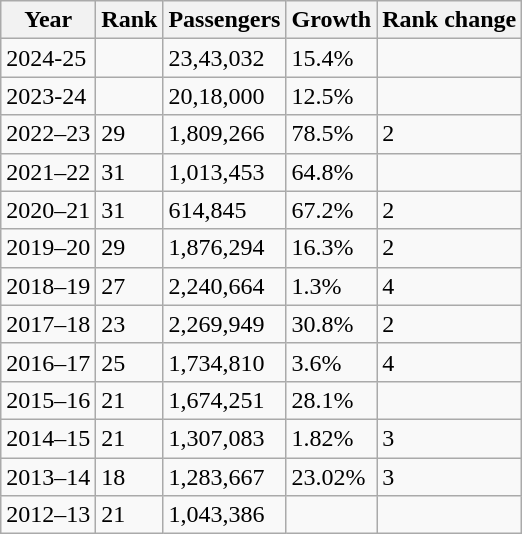<table class="wikitable sortable">
<tr>
<th>Year</th>
<th>Rank</th>
<th>Passengers</th>
<th>Growth</th>
<th>Rank change</th>
</tr>
<tr>
<td>2024-25</td>
<td></td>
<td>23,43,032</td>
<td> 15.4%</td>
<td></td>
</tr>
<tr |->
<td>2023-24</td>
<td></td>
<td>20,18,000</td>
<td> 12.5%</td>
<td></td>
</tr>
<tr>
<td>2022–23</td>
<td>29</td>
<td>1,809,266</td>
<td> 78.5%</td>
<td> 2</td>
</tr>
<tr>
<td>2021–22</td>
<td>31</td>
<td>1,013,453</td>
<td> 64.8%</td>
<td></td>
</tr>
<tr>
<td>2020–21</td>
<td>31</td>
<td>614,845</td>
<td> 67.2%</td>
<td> 2</td>
</tr>
<tr>
<td>2019–20</td>
<td>29</td>
<td>1,876,294</td>
<td> 16.3%</td>
<td> 2</td>
</tr>
<tr>
<td>2018–19</td>
<td>27</td>
<td>2,240,664</td>
<td> 1.3%</td>
<td> 4</td>
</tr>
<tr>
<td>2017–18</td>
<td>23</td>
<td>2,269,949</td>
<td> 30.8%</td>
<td> 2</td>
</tr>
<tr>
<td>2016–17</td>
<td>25</td>
<td>1,734,810</td>
<td> 3.6%</td>
<td> 4</td>
</tr>
<tr>
<td>2015–16</td>
<td>21</td>
<td>1,674,251</td>
<td> 28.1%</td>
<td></td>
</tr>
<tr>
<td>2014–15</td>
<td>21</td>
<td>1,307,083</td>
<td> 1.82%</td>
<td> 3</td>
</tr>
<tr>
<td>2013–14</td>
<td>18</td>
<td>1,283,667</td>
<td> 23.02%</td>
<td> 3</td>
</tr>
<tr>
<td>2012–13</td>
<td>21</td>
<td>1,043,386</td>
<td></td>
<td></td>
</tr>
</table>
